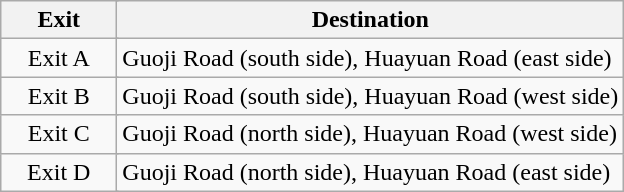<table class="wikitable">
<tr>
<th style="width:70px" colspan="2">Exit</th>
<th>Destination</th>
</tr>
<tr>
<td align="center" colspan="2">Exit A</td>
<td>Guoji Road (south side), Huayuan Road (east side)</td>
</tr>
<tr>
<td align="center" colspan="2">Exit B</td>
<td>Guoji Road (south side), Huayuan Road (west side)</td>
</tr>
<tr>
<td align="center" colspan="2">Exit C</td>
<td>Guoji Road (north side), Huayuan Road (west side)</td>
</tr>
<tr>
<td align="center" colspan="2">Exit D</td>
<td>Guoji Road (north side), Huayuan Road (east side)</td>
</tr>
</table>
